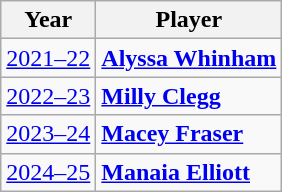<table class="wikitable" border="1">
<tr>
<th>Year</th>
<th>Player</th>
</tr>
<tr>
<td><a href='#'>2021–22</a></td>
<td style="text-align:left;"> <strong><a href='#'>Alyssa Whinham</a></strong></td>
</tr>
<tr>
<td><a href='#'>2022–23</a></td>
<td style="text-align:left;"> <strong><a href='#'>Milly Clegg</a></strong></td>
</tr>
<tr>
<td><a href='#'>2023–24</a></td>
<td> <strong><a href='#'>Macey Fraser</a></strong></td>
</tr>
<tr>
<td><a href='#'>2024–25</a></td>
<td> <strong><a href='#'>Manaia Elliott</a></strong></td>
</tr>
</table>
